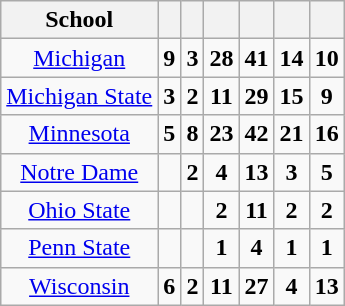<table class="wikitable sortable" style="text-align: center;">
<tr>
<th>School</th>
<th data-sort-type="number" scope="col"></th>
<th data-sort-type="number" scope="col"></th>
<th data-sort-type="number" scope="col"></th>
<th data-sort-type="number" scope="col"></th>
<th data-sort-type="number" scope="col"></th>
<th data-sort-type="number" scope="col"></th>
</tr>
<tr>
<td><a href='#'>Michigan</a></td>
<td><strong>9</strong><br></td>
<td><strong>3</strong><br></td>
<td><strong>28</strong><br></td>
<td><strong>41</strong><br></td>
<td><strong>14</strong><br></td>
<td><strong>10</strong><br></td>
</tr>
<tr>
<td><a href='#'>Michigan State</a></td>
<td><strong>3</strong><br></td>
<td><strong>2</strong><br></td>
<td><strong>11</strong><br></td>
<td><strong>29</strong><br></td>
<td><strong>15</strong><br></td>
<td><strong>9</strong><br></td>
</tr>
<tr>
<td><a href='#'>Minnesota</a></td>
<td><strong>5</strong><br></td>
<td><strong>8</strong><br></td>
<td><strong>23</strong><br></td>
<td><strong>42</strong><br></td>
<td><strong>21</strong><br></td>
<td><strong>16</strong><br></td>
</tr>
<tr>
<td><a href='#'>Notre Dame</a></td>
<td></td>
<td><strong>2</strong><br></td>
<td><strong>4</strong><br></td>
<td><strong>13</strong><br></td>
<td><strong>3</strong><br></td>
<td><strong>5</strong><br></td>
</tr>
<tr>
<td><a href='#'>Ohio State</a></td>
<td></td>
<td></td>
<td><strong>2</strong><br></td>
<td><strong>11</strong><br></td>
<td><strong>2</strong><br></td>
<td><strong>2</strong><br></td>
</tr>
<tr>
<td><a href='#'>Penn State</a></td>
<td></td>
<td></td>
<td><strong>1</strong><br></td>
<td><strong>4</strong><br></td>
<td><strong>1</strong><br></td>
<td><strong>1</strong><br></td>
</tr>
<tr>
<td><a href='#'>Wisconsin</a></td>
<td><strong>6</strong><br></td>
<td><strong>2</strong><br></td>
<td><strong>11</strong><br></td>
<td><strong>27</strong><br></td>
<td><strong>4</strong><br></td>
<td><strong>13</strong><br></td>
</tr>
</table>
